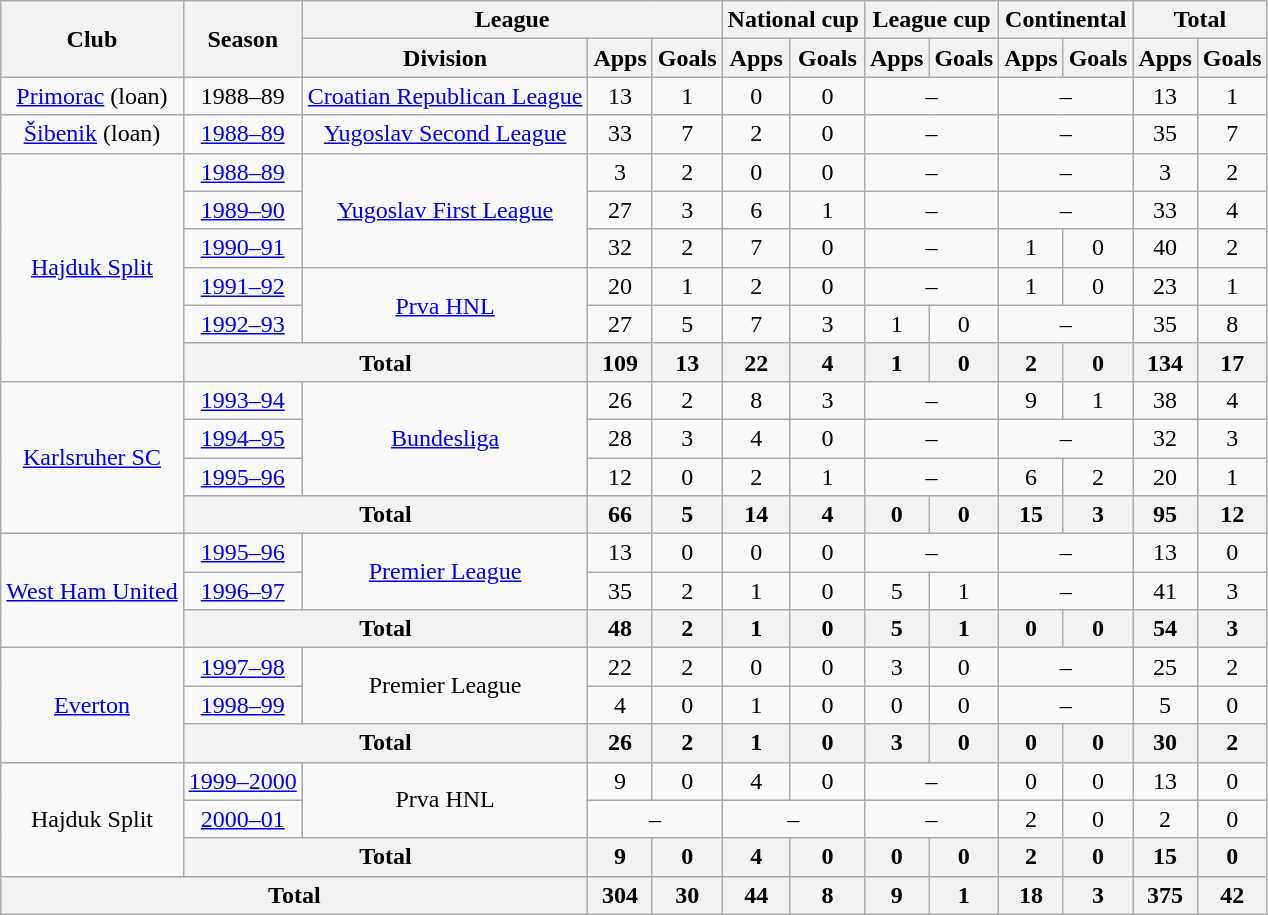<table class="wikitable" style="text-align: center">
<tr>
<th rowspan=2>Club</th>
<th rowspan=2>Season</th>
<th colspan=3>League</th>
<th colspan=2>National cup</th>
<th colspan=2>League cup</th>
<th colspan=2>Continental</th>
<th colspan=2>Total</th>
</tr>
<tr>
<th>Division</th>
<th>Apps</th>
<th>Goals</th>
<th>Apps</th>
<th>Goals</th>
<th>Apps</th>
<th>Goals</th>
<th>Apps</th>
<th>Goals</th>
<th>Apps</th>
<th>Goals</th>
</tr>
<tr>
<td><a href='#'>Primorac</a> (loan)</td>
<td>1988–89</td>
<td><a href='#'>Croatian Republican League</a></td>
<td>13</td>
<td>1</td>
<td>0</td>
<td>0</td>
<td colspan="2">–</td>
<td colspan="2">–</td>
<td>13</td>
<td>1</td>
</tr>
<tr>
<td><a href='#'>Šibenik</a> (loan)</td>
<td><a href='#'>1988–89</a></td>
<td><a href='#'>Yugoslav Second League</a></td>
<td>33</td>
<td>7</td>
<td>2</td>
<td>0</td>
<td colspan="2">–</td>
<td colspan="2">–</td>
<td>35</td>
<td>7</td>
</tr>
<tr>
<td rowspan=6><a href='#'>Hajduk Split</a></td>
<td><a href='#'>1988–89</a></td>
<td rowspan=3><a href='#'>Yugoslav First League</a></td>
<td>3</td>
<td>2</td>
<td>0</td>
<td>0</td>
<td colspan="2">–</td>
<td colspan="2">–</td>
<td>3</td>
<td>2</td>
</tr>
<tr>
<td><a href='#'>1989–90</a></td>
<td>27</td>
<td>3</td>
<td>6</td>
<td>1</td>
<td colspan="2">–</td>
<td colspan="2">–</td>
<td>33</td>
<td>4</td>
</tr>
<tr>
<td><a href='#'>1990–91</a></td>
<td>32</td>
<td>2</td>
<td>7</td>
<td>0</td>
<td colspan="2">–</td>
<td>1</td>
<td>0</td>
<td>40</td>
<td>2</td>
</tr>
<tr>
<td><a href='#'>1991–92</a></td>
<td rowspan=2><a href='#'>Prva HNL</a></td>
<td>20</td>
<td>1</td>
<td>2</td>
<td>0</td>
<td colspan="2">–</td>
<td>1</td>
<td>0</td>
<td>23</td>
<td>1</td>
</tr>
<tr>
<td><a href='#'>1992–93</a></td>
<td>27</td>
<td>5</td>
<td>7</td>
<td>3</td>
<td>1</td>
<td>0</td>
<td colspan="2">–</td>
<td>35</td>
<td>8</td>
</tr>
<tr>
<th colspan="2">Total</th>
<th>109</th>
<th>13</th>
<th>22</th>
<th>4</th>
<th>1</th>
<th>0</th>
<th>2</th>
<th>0</th>
<th>134</th>
<th>17</th>
</tr>
<tr>
<td rowspan=4><a href='#'>Karlsruher SC</a></td>
<td><a href='#'>1993–94</a></td>
<td rowspan=3><a href='#'>Bundesliga</a></td>
<td>26</td>
<td>2</td>
<td>8</td>
<td>3</td>
<td colspan="2">–</td>
<td>9</td>
<td>1</td>
<td>38</td>
<td>4</td>
</tr>
<tr>
<td><a href='#'>1994–95</a></td>
<td>28</td>
<td>3</td>
<td>4</td>
<td>0</td>
<td colspan="2">–</td>
<td colspan="2">–</td>
<td>32</td>
<td>3</td>
</tr>
<tr>
<td><a href='#'>1995–96</a></td>
<td>12</td>
<td>0</td>
<td>2</td>
<td>1</td>
<td colspan="2">–</td>
<td>6</td>
<td>2</td>
<td>20</td>
<td>1</td>
</tr>
<tr>
<th colspan="2">Total</th>
<th>66</th>
<th>5</th>
<th>14</th>
<th>4</th>
<th>0</th>
<th>0</th>
<th>15</th>
<th>3</th>
<th>95</th>
<th>12</th>
</tr>
<tr>
<td rowspan="3"><a href='#'>West Ham United</a></td>
<td><a href='#'>1995–96</a></td>
<td rowspan="2"><a href='#'>Premier League</a></td>
<td>13</td>
<td>0</td>
<td>0</td>
<td>0</td>
<td colspan="2">–</td>
<td colspan="2">–</td>
<td>13</td>
<td>0</td>
</tr>
<tr>
<td><a href='#'>1996–97</a></td>
<td>35</td>
<td>2</td>
<td>1</td>
<td>0</td>
<td>5</td>
<td>1</td>
<td colspan="2">–</td>
<td>41</td>
<td>3</td>
</tr>
<tr>
<th colspan="2">Total</th>
<th>48</th>
<th>2</th>
<th>1</th>
<th>0</th>
<th>5</th>
<th>1</th>
<th>0</th>
<th>0</th>
<th>54</th>
<th>3</th>
</tr>
<tr>
<td rowspan=3><a href='#'>Everton</a></td>
<td><a href='#'>1997–98</a></td>
<td rowspan="2">Premier League</td>
<td>22</td>
<td>2</td>
<td>0</td>
<td>0</td>
<td>3</td>
<td>0</td>
<td colspan="2">–</td>
<td>25</td>
<td>2</td>
</tr>
<tr>
<td><a href='#'>1998–99</a></td>
<td>4</td>
<td>0</td>
<td>1</td>
<td>0</td>
<td>0</td>
<td>0</td>
<td colspan="2">–</td>
<td>5</td>
<td>0</td>
</tr>
<tr>
<th colspan="2">Total</th>
<th>26</th>
<th>2</th>
<th>1</th>
<th>0</th>
<th>3</th>
<th>0</th>
<th>0</th>
<th>0</th>
<th>30</th>
<th>2</th>
</tr>
<tr>
<td rowspan=3>Hajduk Split</td>
<td><a href='#'>1999–2000</a></td>
<td rowspan=2>Prva HNL</td>
<td>9</td>
<td>0</td>
<td>4</td>
<td>0</td>
<td colspan="2">–</td>
<td>0</td>
<td>0</td>
<td>13</td>
<td>0</td>
</tr>
<tr>
<td><a href='#'>2000–01</a></td>
<td colspan="2">–</td>
<td colspan="2">–</td>
<td colspan="2">–</td>
<td>2</td>
<td>0</td>
<td>2</td>
<td>0</td>
</tr>
<tr>
<th colspan="2">Total</th>
<th>9</th>
<th>0</th>
<th>4</th>
<th>0</th>
<th>0</th>
<th>0</th>
<th>2</th>
<th>0</th>
<th>15</th>
<th>0</th>
</tr>
<tr>
<th colspan=3>Total</th>
<th>304</th>
<th>30</th>
<th>44</th>
<th>8</th>
<th>9</th>
<th>1</th>
<th>18</th>
<th>3</th>
<th>375</th>
<th>42</th>
</tr>
</table>
